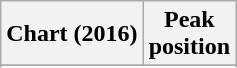<table class="wikitable plainrowheaders">
<tr>
<th scope="col">Chart (2016)</th>
<th scope="col">Peak<br>position</th>
</tr>
<tr>
</tr>
<tr>
</tr>
</table>
